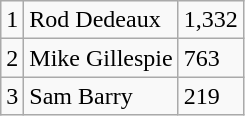<table class="wikitable">
<tr>
<td>1</td>
<td>Rod Dedeaux</td>
<td>1,332</td>
</tr>
<tr>
<td>2</td>
<td>Mike Gillespie</td>
<td>763</td>
</tr>
<tr>
<td>3</td>
<td>Sam Barry</td>
<td>219</td>
</tr>
</table>
